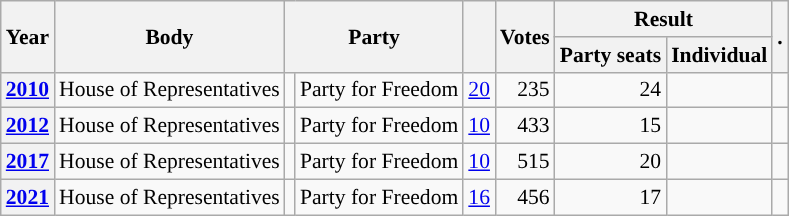<table class="wikitable plainrowheaders sortable" border=2 cellpadding=4 cellspacing=0 style="border: 1px #aaa solid; font-size: 90%; text-align:center;">
<tr>
<th scope="col" rowspan=2>Year</th>
<th scope="col" rowspan=2>Body</th>
<th scope="col" colspan=2 rowspan=2>Party</th>
<th scope="col" rowspan=2></th>
<th scope="col" rowspan=2>Votes</th>
<th scope="colgroup" colspan=2>Result</th>
<th scope="col" rowspan=2 class="unsortable">.</th>
</tr>
<tr>
<th scope="col">Party seats</th>
<th scope="col">Individual</th>
</tr>
<tr>
<th scope="row"><a href='#'>2010</a></th>
<td>House of Representatives</td>
<td style="background-color:"></td>
<td>Party for Freedom</td>
<td style=text-align:right><a href='#'>20</a></td>
<td style=text-align:right>235</td>
<td style=text-align:right>24</td>
<td></td>
<td></td>
</tr>
<tr>
<th scope="row"><a href='#'>2012</a></th>
<td>House of Representatives</td>
<td style="background-color:"></td>
<td>Party for Freedom</td>
<td style=text-align:right><a href='#'>10</a></td>
<td style=text-align:right>433</td>
<td style=text-align:right>15</td>
<td></td>
<td></td>
</tr>
<tr>
<th scope="row"><a href='#'>2017</a></th>
<td>House of Representatives</td>
<td style="background-color:"></td>
<td>Party for Freedom</td>
<td style=text-align:right><a href='#'>10</a></td>
<td style=text-align:right>515</td>
<td style=text-align:right>20</td>
<td></td>
<td></td>
</tr>
<tr>
<th scope="row"><a href='#'>2021</a></th>
<td>House of Representatives</td>
<td style="background-color:"></td>
<td>Party for Freedom</td>
<td style=text-align:right><a href='#'>16</a></td>
<td style=text-align:right>456</td>
<td style=text-align:right>17</td>
<td></td>
<td></td>
</tr>
</table>
